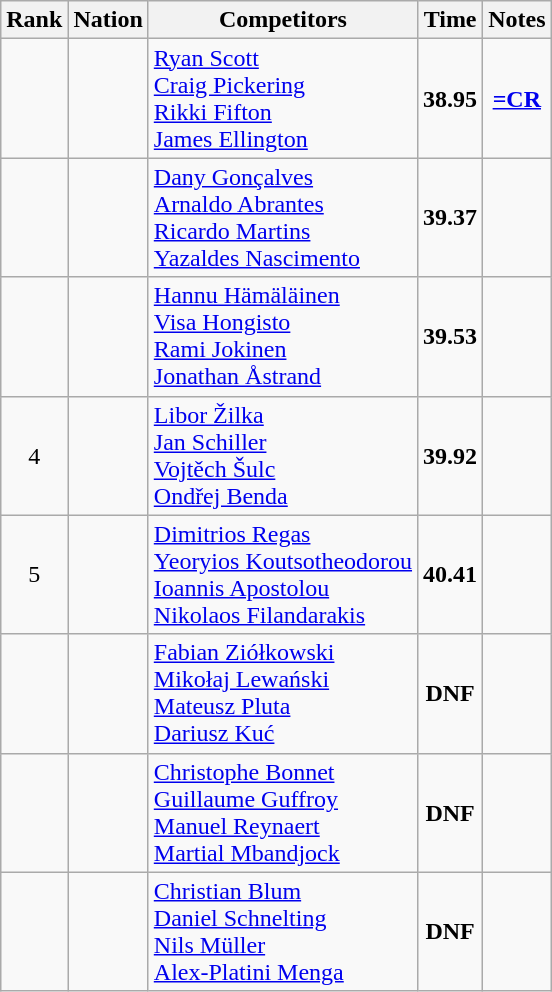<table class="wikitable sortable" style="text-align:center">
<tr>
<th>Rank</th>
<th>Nation</th>
<th>Competitors</th>
<th>Time</th>
<th>Notes</th>
</tr>
<tr>
<td></td>
<td align=left></td>
<td align=left><a href='#'>Ryan Scott</a><br><a href='#'>Craig Pickering</a><br><a href='#'>Rikki Fifton</a><br><a href='#'>James Ellington</a></td>
<td><strong>38.95</strong></td>
<td><strong><a href='#'>=CR</a></strong></td>
</tr>
<tr>
<td></td>
<td align=left></td>
<td align=left><a href='#'>Dany Gonçalves</a><br><a href='#'>Arnaldo Abrantes</a><br><a href='#'>Ricardo Martins</a><br><a href='#'>Yazaldes Nascimento</a></td>
<td><strong>39.37</strong></td>
<td></td>
</tr>
<tr>
<td></td>
<td align=left></td>
<td align=left><a href='#'>Hannu Hämäläinen</a><br><a href='#'>Visa Hongisto</a><br><a href='#'>Rami Jokinen</a><br><a href='#'>Jonathan Åstrand</a></td>
<td><strong>39.53</strong></td>
<td></td>
</tr>
<tr>
<td>4</td>
<td align=left></td>
<td align=left><a href='#'>Libor Žilka</a><br><a href='#'>Jan Schiller</a><br><a href='#'>Vojtěch Šulc</a><br><a href='#'>Ondřej Benda</a></td>
<td><strong>39.92</strong></td>
<td></td>
</tr>
<tr>
<td>5</td>
<td align=left></td>
<td align=left><a href='#'>Dimitrios Regas</a><br><a href='#'>Yeoryios Koutsotheodorou</a><br><a href='#'>Ioannis Apostolou</a><br><a href='#'>Nikolaos Filandarakis</a></td>
<td><strong>40.41</strong></td>
<td></td>
</tr>
<tr>
<td></td>
<td align=left></td>
<td align=left><a href='#'>Fabian Ziółkowski</a><br><a href='#'>Mikołaj Lewański</a><br><a href='#'>Mateusz Pluta</a><br><a href='#'>Dariusz Kuć</a></td>
<td><strong>DNF</strong></td>
<td></td>
</tr>
<tr>
<td></td>
<td align=left></td>
<td align=left><a href='#'>Christophe Bonnet</a><br><a href='#'>Guillaume Guffroy</a><br><a href='#'>Manuel Reynaert</a><br><a href='#'>Martial Mbandjock</a></td>
<td><strong>DNF</strong></td>
<td></td>
</tr>
<tr>
<td></td>
<td align=left></td>
<td align=left><a href='#'>Christian Blum</a><br><a href='#'>Daniel Schnelting</a><br><a href='#'>Nils Müller</a><br><a href='#'>Alex-Platini Menga</a></td>
<td><strong>DNF</strong></td>
<td></td>
</tr>
</table>
